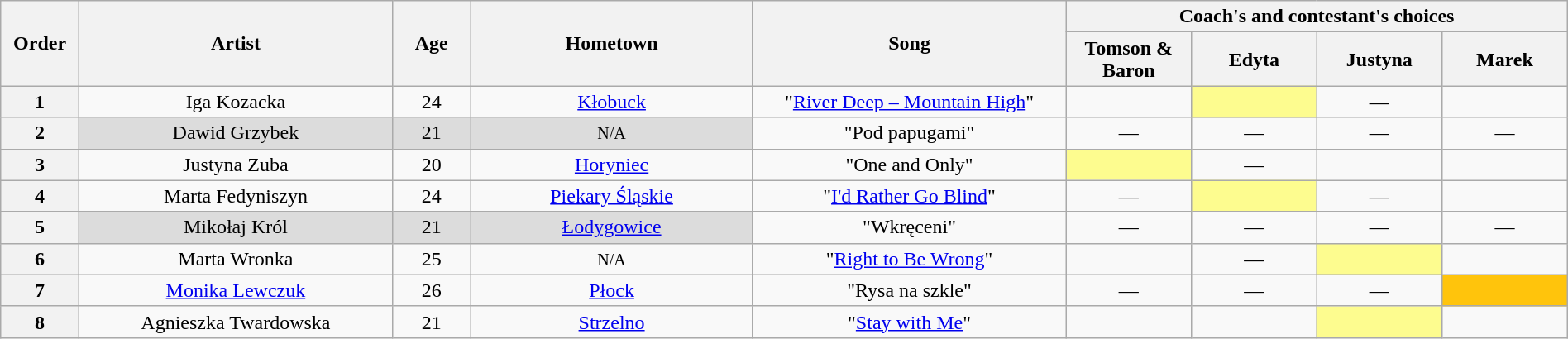<table class="wikitable" style="text-align:center; width:100%;">
<tr>
<th scope="col" rowspan="2" width="05%">Order</th>
<th scope="col" rowspan="2" width="20%">Artist</th>
<th scope="col" rowspan="2" width="05%">Age</th>
<th scope="col" rowspan="2" width="18%">Hometown</th>
<th scope="col" rowspan="2" width="20%">Song</th>
<th scope="col" colspan="4" width="32%">Coach's and contestant's choices</th>
</tr>
<tr>
<th width="08%">Tomson & Baron</th>
<th width="08%">Edyta</th>
<th width="08%">Justyna</th>
<th width="08%">Marek</th>
</tr>
<tr>
<th>1</th>
<td>Iga Kozacka</td>
<td>24</td>
<td><a href='#'>Kłobuck</a></td>
<td>"<a href='#'>River Deep – Mountain High</a>"</td>
<td><strong></strong></td>
<td style="background:#fdfc8f;"><strong></strong></td>
<td>—</td>
<td><strong></strong></td>
</tr>
<tr>
<th>2</th>
<td style="background:#DCDCDC;">Dawid Grzybek</td>
<td style="background:#DCDCDC;">21</td>
<td style="background:#DCDCDC;"><small>N/A</small></td>
<td>"Pod papugami"</td>
<td>—</td>
<td>—</td>
<td>—</td>
<td>—</td>
</tr>
<tr>
<th>3</th>
<td>Justyna Zuba</td>
<td>20</td>
<td><a href='#'>Horyniec</a></td>
<td>"One and Only"</td>
<td style="background:#fdfc8f;"><strong></strong></td>
<td>—</td>
<td><strong></strong></td>
<td><strong></strong></td>
</tr>
<tr>
<th>4</th>
<td>Marta Fedyniszyn</td>
<td>24</td>
<td><a href='#'>Piekary Śląskie</a></td>
<td>"<a href='#'>I'd Rather Go Blind</a>"</td>
<td>—</td>
<td style="background:#fdfc8f;"><strong></strong></td>
<td>—</td>
<td><strong></strong></td>
</tr>
<tr>
<th>5</th>
<td style="background:#DCDCDC;">Mikołaj Król</td>
<td style="background:#DCDCDC;">21</td>
<td style="background:#DCDCDC;"><a href='#'>Łodygowice</a></td>
<td>"Wkręceni"</td>
<td>—</td>
<td>—</td>
<td>—</td>
<td>—</td>
</tr>
<tr>
<th>6</th>
<td>Marta Wronka</td>
<td>25</td>
<td><small>N/A</small></td>
<td>"<a href='#'>Right to Be Wrong</a>"</td>
<td><strong></strong></td>
<td>—</td>
<td style="background:#fdfc8f;"><strong></strong></td>
<td><strong></strong></td>
</tr>
<tr>
<th>7</th>
<td><a href='#'>Monika Lewczuk</a></td>
<td>26</td>
<td><a href='#'>Płock</a></td>
<td>"Rysa na szkle"</td>
<td>—</td>
<td>—</td>
<td>—</td>
<td style="background-color:#FFC40C;"><strong></strong></td>
</tr>
<tr>
<th>8</th>
<td>Agnieszka Twardowska</td>
<td>21</td>
<td><a href='#'>Strzelno</a></td>
<td>"<a href='#'>Stay with Me</a>"</td>
<td><strong></strong></td>
<td><strong></strong></td>
<td style="background:#fdfc8f;"><strong></strong></td>
<td><strong></strong></td>
</tr>
</table>
